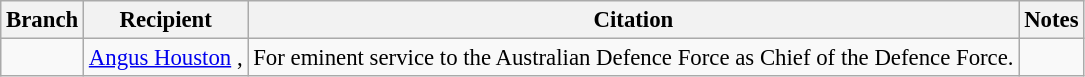<table class="wikitable" style="font-size:95%;">
<tr>
<th>Branch</th>
<th>Recipient</th>
<th>Citation</th>
<th>Notes</th>
</tr>
<tr>
<td></td>
<td> <a href='#'>Angus Houston</a> , </td>
<td>For eminent service to the Australian Defence Force as Chief of the Defence Force.</td>
<td></td>
</tr>
</table>
